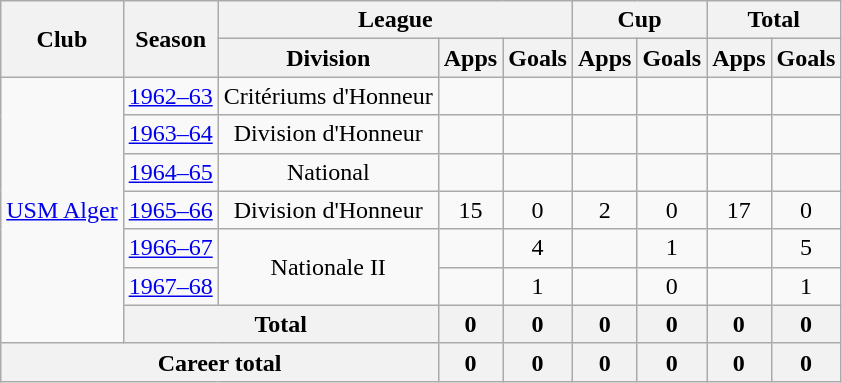<table class="wikitable" style="text-align:center">
<tr>
<th rowspan="2">Club</th>
<th rowspan="2">Season</th>
<th colspan="3">League</th>
<th colspan="2">Cup</th>
<th colspan="2">Total</th>
</tr>
<tr>
<th>Division</th>
<th>Apps</th>
<th>Goals</th>
<th>Apps</th>
<th>Goals</th>
<th>Apps</th>
<th>Goals</th>
</tr>
<tr>
<td rowspan="7"><a href='#'>USM Alger</a></td>
<td><a href='#'>1962–63</a></td>
<td>Critériums d'Honneur</td>
<td></td>
<td></td>
<td></td>
<td></td>
<td></td>
<td></td>
</tr>
<tr>
<td><a href='#'>1963–64</a></td>
<td>Division d'Honneur</td>
<td></td>
<td></td>
<td></td>
<td></td>
<td></td>
<td></td>
</tr>
<tr>
<td><a href='#'>1964–65</a></td>
<td>National</td>
<td></td>
<td></td>
<td></td>
<td></td>
<td></td>
<td></td>
</tr>
<tr>
<td><a href='#'>1965–66</a></td>
<td>Division d'Honneur</td>
<td>15</td>
<td>0</td>
<td>2</td>
<td>0</td>
<td>17</td>
<td>0</td>
</tr>
<tr>
<td><a href='#'>1966–67</a></td>
<td rowspan=2>Nationale II</td>
<td></td>
<td>4</td>
<td></td>
<td>1</td>
<td></td>
<td>5</td>
</tr>
<tr>
<td><a href='#'>1967–68</a></td>
<td></td>
<td>1</td>
<td></td>
<td>0</td>
<td></td>
<td>1</td>
</tr>
<tr>
<th colspan="2">Total</th>
<th>0</th>
<th>0</th>
<th>0</th>
<th>0</th>
<th>0</th>
<th>0</th>
</tr>
<tr>
<th colspan="3">Career total</th>
<th>0</th>
<th>0</th>
<th>0</th>
<th>0</th>
<th>0</th>
<th>0</th>
</tr>
</table>
